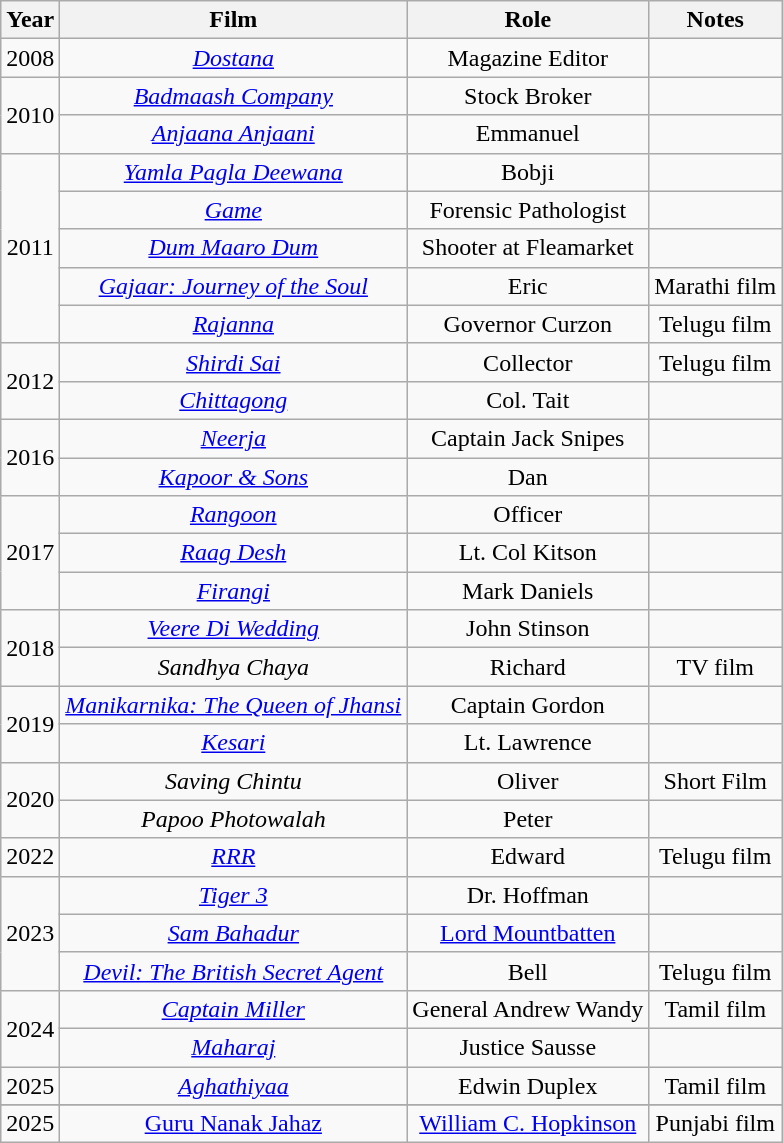<table class="wikitable" style="text-align: center;">
<tr>
<th>Year</th>
<th>Film</th>
<th>Role</th>
<th>Notes</th>
</tr>
<tr>
<td>2008</td>
<td><em><a href='#'>Dostana</a></em></td>
<td>Magazine Editor</td>
<td></td>
</tr>
<tr>
<td rowspan="2">2010</td>
<td><em><a href='#'>Badmaash Company</a></em></td>
<td>Stock Broker</td>
<td></td>
</tr>
<tr>
<td><em><a href='#'>Anjaana Anjaani</a></em></td>
<td>Emmanuel</td>
<td></td>
</tr>
<tr>
<td rowspan="5">2011</td>
<td><em><a href='#'>Yamla Pagla Deewana</a></em></td>
<td>Bobji</td>
<td></td>
</tr>
<tr>
<td><em><a href='#'>Game</a></em></td>
<td>Forensic Pathologist</td>
<td></td>
</tr>
<tr>
<td><em><a href='#'>Dum Maaro Dum</a></em></td>
<td>Shooter at Fleamarket</td>
<td></td>
</tr>
<tr>
<td><em><a href='#'>Gajaar: Journey of the Soul</a></em></td>
<td>Eric</td>
<td>Marathi film</td>
</tr>
<tr>
<td><em><a href='#'>Rajanna</a></em></td>
<td>Governor Curzon</td>
<td>Telugu film</td>
</tr>
<tr>
<td rowspan="2">2012</td>
<td><em><a href='#'>Shirdi Sai</a></em></td>
<td>Collector</td>
<td>Telugu film</td>
</tr>
<tr>
<td><em><a href='#'>Chittagong</a></em></td>
<td>Col. Tait</td>
<td></td>
</tr>
<tr>
<td rowspan="2">2016</td>
<td><em><a href='#'>Neerja</a></em></td>
<td>Captain Jack Snipes</td>
<td></td>
</tr>
<tr>
<td><em><a href='#'>Kapoor & Sons</a></em></td>
<td>Dan</td>
<td></td>
</tr>
<tr>
<td rowspan="3">2017</td>
<td><em><a href='#'>Rangoon</a></em></td>
<td>Officer</td>
<td></td>
</tr>
<tr>
<td><em><a href='#'>Raag Desh</a></em></td>
<td>Lt. Col Kitson</td>
<td></td>
</tr>
<tr>
<td><em><a href='#'>Firangi</a></em></td>
<td>Mark Daniels</td>
<td></td>
</tr>
<tr>
<td rowspan="2">2018</td>
<td><em><a href='#'>Veere Di Wedding</a></em></td>
<td>John Stinson</td>
<td></td>
</tr>
<tr>
<td><em>Sandhya Chaya</em></td>
<td>Richard</td>
<td>TV film</td>
</tr>
<tr>
<td rowspan="2">2019</td>
<td><em><a href='#'>Manikarnika: The Queen of Jhansi</a></em></td>
<td>Captain Gordon</td>
<td></td>
</tr>
<tr>
<td><em><a href='#'>Kesari</a></em></td>
<td>Lt. Lawrence</td>
<td></td>
</tr>
<tr>
<td rowspan="2">2020</td>
<td><em>Saving Chintu</em></td>
<td>Oliver</td>
<td>Short Film</td>
</tr>
<tr>
<td><em>Papoo Photowalah</em></td>
<td>Peter</td>
<td></td>
</tr>
<tr>
<td>2022</td>
<td><em><a href='#'>RRR</a></em></td>
<td>Edward</td>
<td>Telugu film</td>
</tr>
<tr>
<td rowspan="3">2023</td>
<td><em><a href='#'>Tiger 3</a></em></td>
<td>Dr. Hoffman</td>
<td></td>
</tr>
<tr>
<td><em><a href='#'>Sam Bahadur</a></em></td>
<td><a href='#'>Lord Mountbatten</a></td>
<td></td>
</tr>
<tr>
<td><em><a href='#'>Devil: The British Secret Agent</a></em></td>
<td>Bell</td>
<td>Telugu film</td>
</tr>
<tr>
<td rowspan="2">2024</td>
<td><em><a href='#'>Captain Miller</a></em></td>
<td>General Andrew Wandy</td>
<td>Tamil film</td>
</tr>
<tr>
<td><em><a href='#'>Maharaj</a></em></td>
<td>Justice Sausse</td>
<td></td>
</tr>
<tr>
<td>2025</td>
<td><em><a href='#'>Aghathiyaa</a></em></td>
<td>Edwin Duplex</td>
<td>Tamil film</td>
</tr>
<tr>
</tr>
<tr>
<td>2025</td>
<td><a href='#'>Guru Nanak Jahaz</a></td>
<td><a href='#'>William C. Hopkinson</a></td>
<td>Punjabi film</td>
</tr>
</table>
